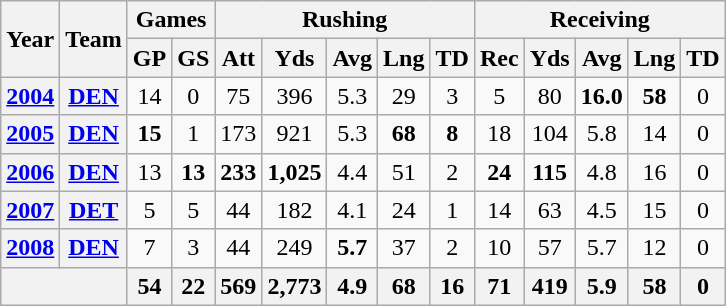<table class="wikitable" style="text-align:center;">
<tr>
<th rowspan="2">Year</th>
<th rowspan="2">Team</th>
<th colspan="2">Games</th>
<th colspan="5">Rushing</th>
<th colspan="5">Receiving</th>
</tr>
<tr>
<th>GP</th>
<th>GS</th>
<th>Att</th>
<th>Yds</th>
<th>Avg</th>
<th>Lng</th>
<th>TD</th>
<th>Rec</th>
<th>Yds</th>
<th>Avg</th>
<th>Lng</th>
<th>TD</th>
</tr>
<tr>
<th><a href='#'>2004</a></th>
<th><a href='#'>DEN</a></th>
<td>14</td>
<td>0</td>
<td>75</td>
<td>396</td>
<td>5.3</td>
<td>29</td>
<td>3</td>
<td>5</td>
<td>80</td>
<td><strong>16.0</strong></td>
<td><strong>58</strong></td>
<td>0</td>
</tr>
<tr>
<th><a href='#'>2005</a></th>
<th><a href='#'>DEN</a></th>
<td><strong>15</strong></td>
<td>1</td>
<td>173</td>
<td>921</td>
<td>5.3</td>
<td><strong>68</strong></td>
<td><strong>8</strong></td>
<td>18</td>
<td>104</td>
<td>5.8</td>
<td>14</td>
<td>0</td>
</tr>
<tr>
<th><a href='#'>2006</a></th>
<th><a href='#'>DEN</a></th>
<td>13</td>
<td><strong>13</strong></td>
<td><strong>233</strong></td>
<td><strong>1,025</strong></td>
<td>4.4</td>
<td>51</td>
<td>2</td>
<td><strong>24</strong></td>
<td><strong>115</strong></td>
<td>4.8</td>
<td>16</td>
<td>0</td>
</tr>
<tr>
<th><a href='#'>2007</a></th>
<th><a href='#'>DET</a></th>
<td>5</td>
<td>5</td>
<td>44</td>
<td>182</td>
<td>4.1</td>
<td>24</td>
<td>1</td>
<td>14</td>
<td>63</td>
<td>4.5</td>
<td>15</td>
<td>0</td>
</tr>
<tr>
<th><a href='#'>2008</a></th>
<th><a href='#'>DEN</a></th>
<td>7</td>
<td>3</td>
<td>44</td>
<td>249</td>
<td><strong>5.7</strong></td>
<td>37</td>
<td>2</td>
<td>10</td>
<td>57</td>
<td>5.7</td>
<td>12</td>
<td>0</td>
</tr>
<tr>
<th colspan="2"></th>
<th>54</th>
<th>22</th>
<th>569</th>
<th>2,773</th>
<th>4.9</th>
<th>68</th>
<th>16</th>
<th>71</th>
<th>419</th>
<th>5.9</th>
<th>58</th>
<th>0</th>
</tr>
</table>
